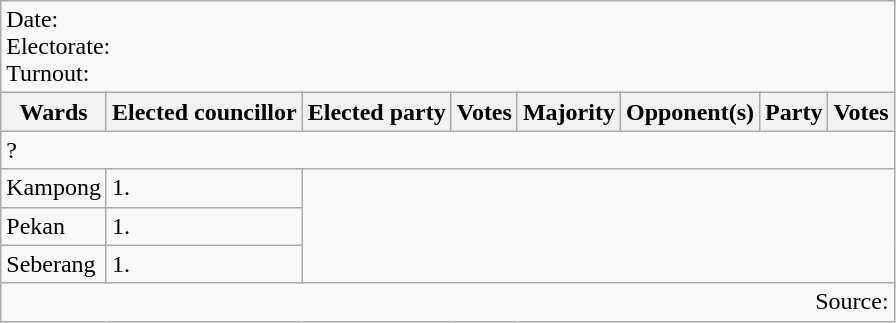<table class=wikitable>
<tr>
<td colspan=8>Date: <br>Electorate: <br>Turnout:</td>
</tr>
<tr>
<th>Wards</th>
<th>Elected councillor</th>
<th>Elected party</th>
<th>Votes</th>
<th>Majority</th>
<th>Opponent(s)</th>
<th>Party</th>
<th>Votes</th>
</tr>
<tr>
<td colspan=8>? </td>
</tr>
<tr>
<td>Kampong</td>
<td>1.</td>
</tr>
<tr>
<td>Pekan</td>
<td>1.</td>
</tr>
<tr>
<td>Seberang</td>
<td>1.</td>
</tr>
<tr>
<td colspan="8" style="text-align:right;">Source: </td>
</tr>
</table>
